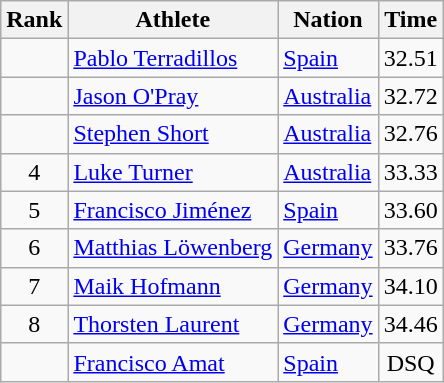<table class="wikitable sortable" style="text-align:center">
<tr>
<th>Rank</th>
<th>Athlete</th>
<th>Nation</th>
<th>Time</th>
</tr>
<tr>
<td></td>
<td align=left><a href='#'>Pablo Terradillos</a></td>
<td align=left> <a href='#'>Spain</a></td>
<td>32.51</td>
</tr>
<tr>
<td></td>
<td align=left><a href='#'>Jason O'Pray</a></td>
<td align=left> <a href='#'>Australia</a></td>
<td>32.72</td>
</tr>
<tr>
<td></td>
<td align=left><a href='#'>Stephen Short</a></td>
<td align=left> <a href='#'>Australia</a></td>
<td>32.76</td>
</tr>
<tr>
<td>4</td>
<td align=left><a href='#'>Luke Turner</a></td>
<td align=left> <a href='#'>Australia</a></td>
<td>33.33</td>
</tr>
<tr>
<td>5</td>
<td align=left><a href='#'>Francisco Jiménez</a></td>
<td align=left> <a href='#'>Spain</a></td>
<td>33.60</td>
</tr>
<tr>
<td>6</td>
<td align=left><a href='#'>Matthias Löwenberg</a></td>
<td align=left> <a href='#'>Germany</a></td>
<td>33.76</td>
</tr>
<tr>
<td>7</td>
<td align=left><a href='#'>Maik Hofmann</a></td>
<td align=left> <a href='#'>Germany</a></td>
<td>34.10</td>
</tr>
<tr>
<td>8</td>
<td align=left><a href='#'>Thorsten Laurent</a></td>
<td align=left> <a href='#'>Germany</a></td>
<td>34.46</td>
</tr>
<tr>
<td></td>
<td align=left><a href='#'>Francisco Amat</a></td>
<td align=left> <a href='#'>Spain</a></td>
<td>DSQ</td>
</tr>
</table>
